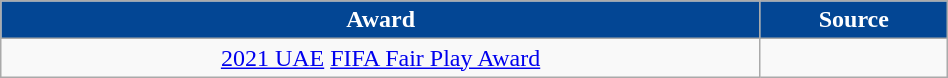<table class="wikitable" style="text-align:center; width:50%;">
<tr>
<th scope="col" style="background:#034694; color:#FFFFFF">Award</th>
<th scope="col" style="background:#034694; color:#FFFFFF">Source</th>
</tr>
<tr>
<td><a href='#'>2021 UAE</a> <a href='#'>FIFA Fair Play Award</a></td>
<td></td>
</tr>
</table>
